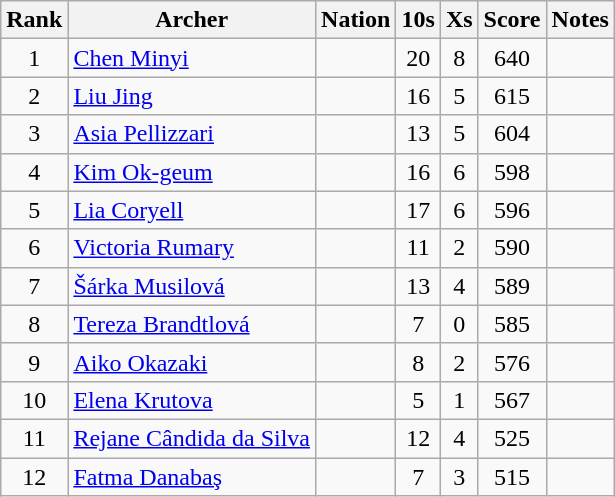<table class="wikitable sortable" style="text-align:center">
<tr>
<th>Rank</th>
<th>Archer</th>
<th>Nation</th>
<th>10s</th>
<th>Xs</th>
<th>Score</th>
<th>Notes</th>
</tr>
<tr>
<td>1</td>
<td align=left><a href='#'>Chen Minyi</a></td>
<td align=left></td>
<td>20</td>
<td>8</td>
<td>640</td>
<td></td>
</tr>
<tr>
<td>2</td>
<td align=left><a href='#'>Liu Jing</a></td>
<td align=left></td>
<td>16</td>
<td>5</td>
<td>615</td>
<td></td>
</tr>
<tr>
<td>3</td>
<td align=left><a href='#'>Asia Pellizzari</a></td>
<td align=left></td>
<td>13</td>
<td>5</td>
<td>604</td>
<td></td>
</tr>
<tr>
<td>4</td>
<td align=left><a href='#'>Kim Ok-geum</a></td>
<td align=left></td>
<td>16</td>
<td>6</td>
<td>598</td>
<td></td>
</tr>
<tr>
<td>5</td>
<td align=left><a href='#'>Lia Coryell</a></td>
<td align=left></td>
<td>17</td>
<td>6</td>
<td>596</td>
<td></td>
</tr>
<tr>
<td>6</td>
<td align=left><a href='#'>Victoria Rumary</a></td>
<td align=left></td>
<td>11</td>
<td>2</td>
<td>590</td>
<td></td>
</tr>
<tr>
<td>7</td>
<td align=left><a href='#'>Šárka Musilová</a></td>
<td align=left></td>
<td>13</td>
<td>4</td>
<td>589</td>
<td></td>
</tr>
<tr>
<td>8</td>
<td align=left><a href='#'>Tereza Brandtlová</a></td>
<td align=left></td>
<td>7</td>
<td>0</td>
<td>585</td>
<td></td>
</tr>
<tr>
<td>9</td>
<td align=left><a href='#'>Aiko Okazaki</a></td>
<td align=left></td>
<td>8</td>
<td>2</td>
<td>576</td>
<td></td>
</tr>
<tr>
<td>10</td>
<td align=left><a href='#'>Elena Krutova</a></td>
<td align=left></td>
<td>5</td>
<td>1</td>
<td>567</td>
<td></td>
</tr>
<tr>
<td>11</td>
<td align=left><a href='#'>Rejane Cândida da Silva</a></td>
<td align=left></td>
<td>12</td>
<td>4</td>
<td>525</td>
<td></td>
</tr>
<tr>
<td>12</td>
<td align=left><a href='#'>Fatma Danabaş</a></td>
<td align=left></td>
<td>7</td>
<td>3</td>
<td>515</td>
<td></td>
</tr>
</table>
